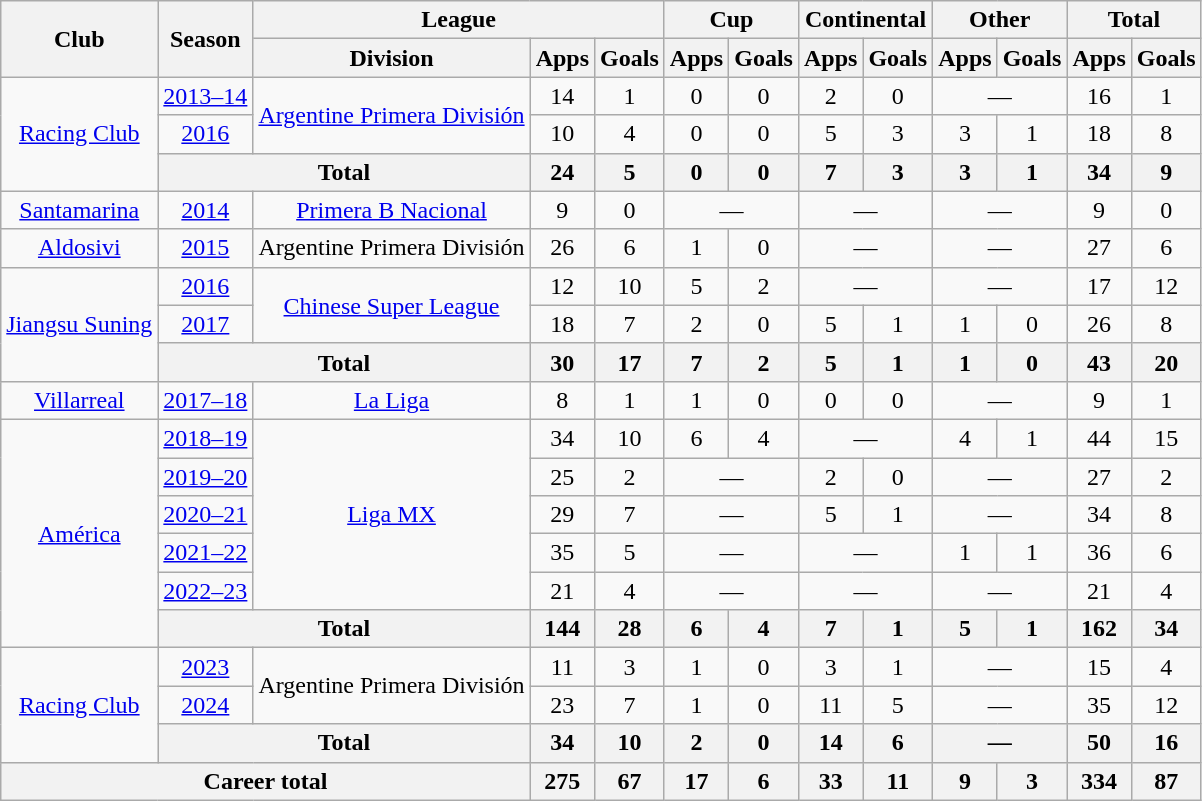<table class="wikitable" style="text-align:center">
<tr>
<th rowspan="2">Club</th>
<th rowspan="2">Season</th>
<th colspan="3">League</th>
<th colspan="2">Cup</th>
<th colspan="2">Continental</th>
<th colspan="2">Other</th>
<th colspan="2">Total</th>
</tr>
<tr>
<th>Division</th>
<th>Apps</th>
<th>Goals</th>
<th>Apps</th>
<th>Goals</th>
<th>Apps</th>
<th>Goals</th>
<th>Apps</th>
<th>Goals</th>
<th>Apps</th>
<th>Goals</th>
</tr>
<tr>
<td rowspan="3"><a href='#'>Racing Club</a></td>
<td><a href='#'>2013–14</a></td>
<td rowspan="2"><a href='#'>Argentine Primera División</a></td>
<td>14</td>
<td>1</td>
<td>0</td>
<td>0</td>
<td>2</td>
<td>0</td>
<td colspan="2">—</td>
<td>16</td>
<td>1</td>
</tr>
<tr>
<td><a href='#'>2016</a></td>
<td>10</td>
<td>4</td>
<td>0</td>
<td>0</td>
<td>5</td>
<td>3</td>
<td>3</td>
<td>1</td>
<td>18</td>
<td>8</td>
</tr>
<tr>
<th colspan="2">Total</th>
<th>24</th>
<th>5</th>
<th>0</th>
<th>0</th>
<th>7</th>
<th>3</th>
<th>3</th>
<th>1</th>
<th>34</th>
<th>9</th>
</tr>
<tr>
<td><a href='#'>Santamarina</a></td>
<td><a href='#'>2014</a></td>
<td><a href='#'>Primera B Nacional</a></td>
<td>9</td>
<td>0</td>
<td colspan="2">—</td>
<td colspan="2">—</td>
<td colspan="2">—</td>
<td>9</td>
<td>0</td>
</tr>
<tr>
<td><a href='#'>Aldosivi</a></td>
<td><a href='#'>2015</a></td>
<td>Argentine Primera División</td>
<td>26</td>
<td>6</td>
<td>1</td>
<td>0</td>
<td colspan="2">—</td>
<td colspan="2">—</td>
<td>27</td>
<td>6</td>
</tr>
<tr>
<td rowspan="3"><a href='#'>Jiangsu Suning</a></td>
<td><a href='#'>2016</a></td>
<td rowspan="2"><a href='#'>Chinese Super League</a></td>
<td>12</td>
<td>10</td>
<td>5</td>
<td>2</td>
<td colspan="2">—</td>
<td colspan="2">—</td>
<td>17</td>
<td>12</td>
</tr>
<tr>
<td><a href='#'>2017</a></td>
<td>18</td>
<td>7</td>
<td>2</td>
<td>0</td>
<td>5</td>
<td>1</td>
<td>1</td>
<td>0</td>
<td>26</td>
<td>8</td>
</tr>
<tr>
<th colspan="2">Total</th>
<th>30</th>
<th>17</th>
<th>7</th>
<th>2</th>
<th>5</th>
<th>1</th>
<th>1</th>
<th>0</th>
<th>43</th>
<th>20</th>
</tr>
<tr>
<td><a href='#'>Villarreal</a></td>
<td><a href='#'>2017–18</a></td>
<td><a href='#'>La Liga</a></td>
<td>8</td>
<td>1</td>
<td>1</td>
<td>0</td>
<td>0</td>
<td>0</td>
<td colspan="2">—</td>
<td>9</td>
<td>1</td>
</tr>
<tr>
<td rowspan="6"><a href='#'>América</a></td>
<td><a href='#'>2018–19</a></td>
<td rowspan="5"><a href='#'>Liga MX</a></td>
<td>34</td>
<td>10</td>
<td>6</td>
<td>4</td>
<td colspan="2">—</td>
<td>4</td>
<td>1</td>
<td>44</td>
<td>15</td>
</tr>
<tr>
<td><a href='#'>2019–20</a></td>
<td>25</td>
<td>2</td>
<td colspan="2">—</td>
<td>2</td>
<td>0</td>
<td colspan="2">—</td>
<td>27</td>
<td>2</td>
</tr>
<tr>
<td><a href='#'>2020–21</a></td>
<td>29</td>
<td>7</td>
<td colspan="2">—</td>
<td>5</td>
<td>1</td>
<td colspan="2">—</td>
<td>34</td>
<td>8</td>
</tr>
<tr>
<td><a href='#'>2021–22</a></td>
<td>35</td>
<td>5</td>
<td colspan="2">—</td>
<td colspan="2">—</td>
<td>1</td>
<td>1</td>
<td>36</td>
<td>6</td>
</tr>
<tr>
<td><a href='#'>2022–23</a></td>
<td>21</td>
<td>4</td>
<td colspan="2">—</td>
<td colspan="2">—</td>
<td colspan="2">—</td>
<td>21</td>
<td>4</td>
</tr>
<tr>
<th colspan="2">Total</th>
<th>144</th>
<th>28</th>
<th>6</th>
<th>4</th>
<th>7</th>
<th>1</th>
<th>5</th>
<th>1</th>
<th>162</th>
<th>34</th>
</tr>
<tr>
<td rowspan="3"><a href='#'>Racing Club</a></td>
<td><a href='#'>2023</a></td>
<td rowspan="2">Argentine Primera División</td>
<td>11</td>
<td>3</td>
<td>1</td>
<td>0</td>
<td>3</td>
<td>1</td>
<td colspan="2">—</td>
<td>15</td>
<td>4</td>
</tr>
<tr>
<td><a href='#'>2024</a></td>
<td>23</td>
<td>7</td>
<td>1</td>
<td>0</td>
<td>11</td>
<td>5</td>
<td colspan="2">—</td>
<td>35</td>
<td>12</td>
</tr>
<tr>
<th colspan="2">Total</th>
<th>34</th>
<th>10</th>
<th>2</th>
<th>0</th>
<th>14</th>
<th>6</th>
<th colspan="2">—</th>
<th>50</th>
<th>16</th>
</tr>
<tr>
<th colspan="3">Career total</th>
<th>275</th>
<th>67</th>
<th>17</th>
<th>6</th>
<th>33</th>
<th>11</th>
<th>9</th>
<th>3</th>
<th>334</th>
<th>87</th>
</tr>
</table>
